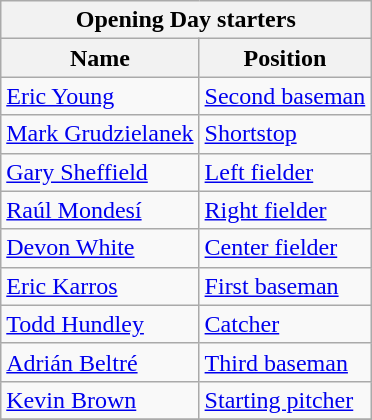<table class="wikitable" style="text-align:left">
<tr>
<th colspan="2">Opening Day starters</th>
</tr>
<tr>
<th>Name</th>
<th>Position</th>
</tr>
<tr>
<td><a href='#'>Eric Young</a></td>
<td><a href='#'>Second baseman</a></td>
</tr>
<tr>
<td><a href='#'>Mark Grudzielanek</a></td>
<td><a href='#'>Shortstop</a></td>
</tr>
<tr>
<td><a href='#'>Gary Sheffield</a></td>
<td><a href='#'>Left fielder</a></td>
</tr>
<tr>
<td><a href='#'>Raúl Mondesí</a></td>
<td><a href='#'>Right fielder</a></td>
</tr>
<tr>
<td><a href='#'>Devon White</a></td>
<td><a href='#'>Center fielder</a></td>
</tr>
<tr>
<td><a href='#'>Eric Karros</a></td>
<td><a href='#'>First baseman</a></td>
</tr>
<tr>
<td><a href='#'>Todd Hundley</a></td>
<td><a href='#'>Catcher</a></td>
</tr>
<tr>
<td><a href='#'>Adrián Beltré</a></td>
<td><a href='#'>Third baseman</a></td>
</tr>
<tr>
<td><a href='#'>Kevin Brown</a></td>
<td><a href='#'>Starting pitcher</a></td>
</tr>
<tr>
</tr>
</table>
